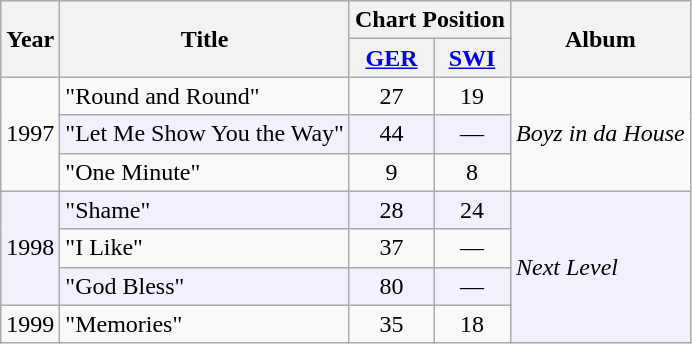<table class="wikitable">
<tr style="background-color:#efefef;">
<th rowspan="2">Year</th>
<th rowspan="2">Title</th>
<th colspan="2">Chart Position</th>
<th rowspan="2">Album</th>
</tr>
<tr style="background-color:#efefef;" align="center">
<th><a href='#'>GER</a></th>
<th><a href='#'>SWI</a></th>
</tr>
<tr align="center">
<td rowspan="3" align="center">1997</td>
<td align="left">"Round and Round"</td>
<td>27</td>
<td>19</td>
<td rowspan="3" align="left"><em>Boyz in da House</em></td>
</tr>
<tr style="background-color:#f0f0ff" align="center">
<td align="left">"Let Me Show You the Way"</td>
<td>44</td>
<td>—</td>
</tr>
<tr align="center">
<td align="left">"One Minute"</td>
<td>9</td>
<td>8</td>
</tr>
<tr style="background-color:#f0f0ff" align="center">
<td rowspan="3" align="center">1998</td>
<td align="left">"Shame"</td>
<td>28</td>
<td>24</td>
<td rowspan="4" align="left"><em>Next Level</em></td>
</tr>
<tr align="center">
<td align="left">"I Like"</td>
<td>37</td>
<td>—</td>
</tr>
<tr style="background-color:#f0f0ff" align="center">
<td align="left">"God Bless"</td>
<td>80</td>
<td>—</td>
</tr>
<tr align="center">
<td>1999</td>
<td align="left">"Memories"</td>
<td>35</td>
<td>18</td>
</tr>
</table>
